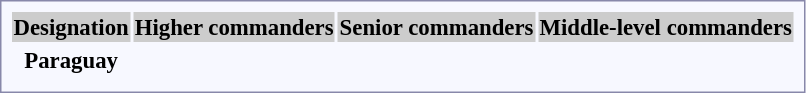<table style="border:1px solid #8888aa; background-color:#f7f8ff; padding:5px; font-size:95%; margin: 0px 12px 12px 0px;">
<tr bgcolor="#CCCCCC">
<th>Designation</th>
<th colspan=3><strong>Higher commanders</strong></th>
<th colspan=3><strong>Senior commanders</strong></th>
<th colspan=4><strong>Middle-level commanders</strong></th>
</tr>
<tr align="center">
<th> Paraguay</th>
<td></td>
<td></td>
<td></td>
<td></td>
<td></td>
<td></td>
<td></td>
<td></td>
<td></td>
</tr>
<tr align="center">
<td></td>
<td></td>
<td></td>
<td></td>
<td></td>
<td></td>
<td></td>
<td></td>
<td></td>
<td></td>
</tr>
</table>
